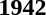<table>
<tr>
<td><strong>1942</strong><br></td>
</tr>
</table>
